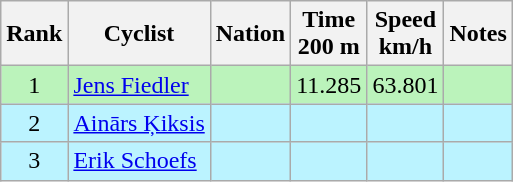<table class="wikitable sortable" style="text-align:center">
<tr>
<th>Rank</th>
<th>Cyclist</th>
<th>Nation</th>
<th>Time<br>200 m</th>
<th>Speed<br>km/h</th>
<th>Notes</th>
</tr>
<tr bgcolor=bbf3bb>
<td>1</td>
<td align=left><a href='#'>Jens Fiedler</a></td>
<td align=left></td>
<td>11.285</td>
<td>63.801</td>
<td></td>
</tr>
<tr bgcolor=bbf3ff>
<td>2</td>
<td align=left><a href='#'>Ainārs Ķiksis</a></td>
<td align=left></td>
<td></td>
<td></td>
<td></td>
</tr>
<tr bgcolor=bbf3ff>
<td>3</td>
<td align=left><a href='#'>Erik Schoefs</a></td>
<td align=left></td>
<td></td>
<td></td>
<td></td>
</tr>
</table>
